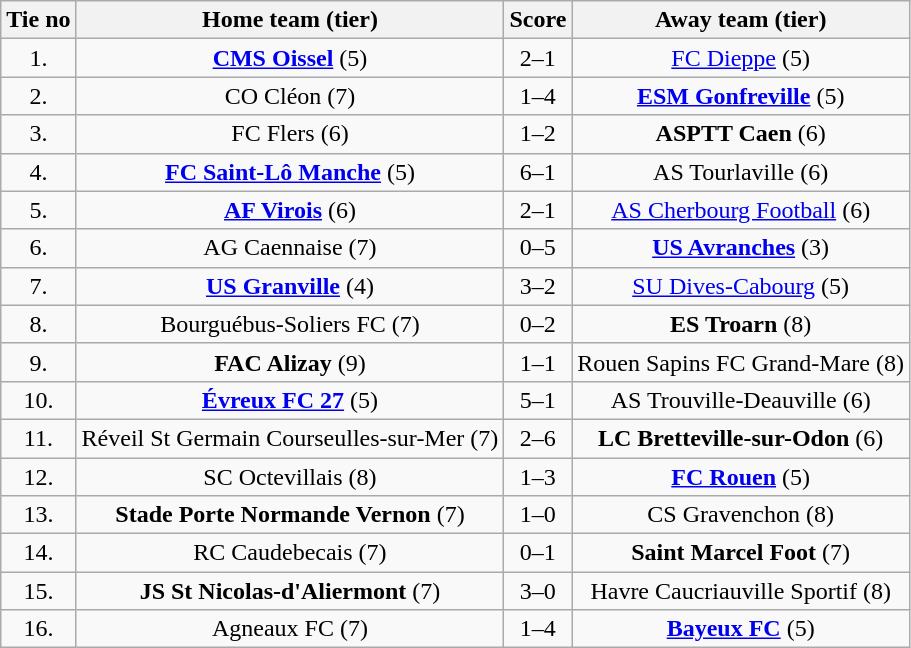<table class="wikitable" style="text-align: center">
<tr>
<th>Tie no</th>
<th>Home team (tier)</th>
<th>Score</th>
<th>Away team (tier)</th>
</tr>
<tr>
<td>1.</td>
<td><strong><a href='#'>CMS Oissel</a></strong> (5)</td>
<td>2–1</td>
<td><a href='#'>FC Dieppe</a> (5)</td>
</tr>
<tr>
<td>2.</td>
<td>CO Cléon (7)</td>
<td>1–4</td>
<td><strong><a href='#'>ESM Gonfreville</a></strong> (5)</td>
</tr>
<tr>
<td>3.</td>
<td>FC Flers (6)</td>
<td>1–2 </td>
<td><strong>ASPTT Caen</strong> (6)</td>
</tr>
<tr>
<td>4.</td>
<td><strong><a href='#'>FC Saint-Lô Manche</a></strong> (5)</td>
<td>6–1</td>
<td>AS Tourlaville (6)</td>
</tr>
<tr>
<td>5.</td>
<td><strong><a href='#'>AF Virois</a></strong> (6)</td>
<td>2–1</td>
<td><a href='#'>AS Cherbourg Football</a> (6)</td>
</tr>
<tr>
<td>6.</td>
<td>AG Caennaise (7)</td>
<td>0–5</td>
<td><strong><a href='#'>US Avranches</a></strong> (3)</td>
</tr>
<tr>
<td>7.</td>
<td><strong><a href='#'>US Granville</a></strong> (4)</td>
<td>3–2</td>
<td><a href='#'>SU Dives-Cabourg</a> (5)</td>
</tr>
<tr>
<td>8.</td>
<td>Bourguébus-Soliers FC (7)</td>
<td>0–2 </td>
<td><strong>ES Troarn</strong> (8)</td>
</tr>
<tr>
<td>9.</td>
<td><strong>FAC Alizay</strong> (9)</td>
<td>1–1 </td>
<td>Rouen Sapins FC Grand-Mare (8)</td>
</tr>
<tr>
<td>10.</td>
<td><strong><a href='#'>Évreux FC 27</a></strong> (5)</td>
<td>5–1</td>
<td>AS Trouville-Deauville (6)</td>
</tr>
<tr>
<td>11.</td>
<td>Réveil St Germain Courseulles-sur-Mer (7)</td>
<td>2–6</td>
<td><strong>LC Bretteville-sur-Odon</strong> (6)</td>
</tr>
<tr>
<td>12.</td>
<td>SC Octevillais (8)</td>
<td>1–3</td>
<td><strong><a href='#'>FC Rouen</a></strong> (5)</td>
</tr>
<tr>
<td>13.</td>
<td><strong>Stade Porte Normande Vernon</strong> (7)</td>
<td>1–0</td>
<td>CS Gravenchon (8)</td>
</tr>
<tr>
<td>14.</td>
<td>RC Caudebecais (7)</td>
<td>0–1</td>
<td><strong>Saint Marcel Foot</strong> (7)</td>
</tr>
<tr>
<td>15.</td>
<td><strong>JS St Nicolas-d'Aliermont</strong> (7)</td>
<td>3–0</td>
<td>Havre Caucriauville Sportif (8)</td>
</tr>
<tr>
<td>16.</td>
<td>Agneaux FC (7)</td>
<td>1–4</td>
<td><strong><a href='#'>Bayeux FC</a></strong> (5)</td>
</tr>
</table>
